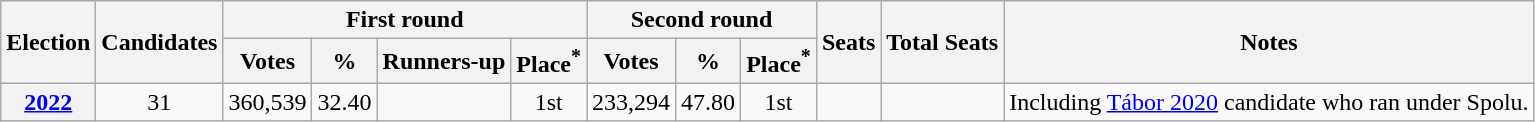<table class=wikitable style="text-align:center">
<tr>
<th rowspan=2>Election</th>
<th rowspan=2>Candidates</th>
<th colspan=4>First round</th>
<th colspan=3>Second round</th>
<th rowspan=2>Seats</th>
<th rowspan=2>Total Seats</th>
<th rowspan=2>Notes</th>
</tr>
<tr>
<th>Votes</th>
<th>%</th>
<th>Runners-up</th>
<th>Place<sup>*</sup></th>
<th>Votes</th>
<th>%</th>
<th>Place<sup>*</sup></th>
</tr>
<tr>
<th align=left><a href='#'>2022</a></th>
<td>31</td>
<td>360,539</td>
<td>32.40</td>
<td></td>
<td>1st</td>
<td>233,294</td>
<td>47.80</td>
<td>1st</td>
<td></td>
<td></td>
<td>Including <a href='#'>Tábor 2020</a> candidate who ran under Spolu.</td>
</tr>
</table>
